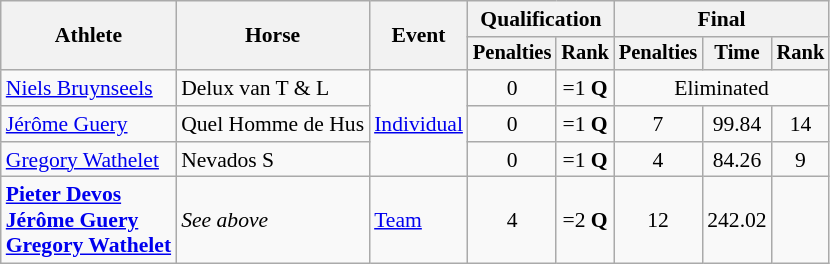<table class="wikitable" style="font-size:90%">
<tr>
<th rowspan="2">Athlete</th>
<th rowspan="2">Horse</th>
<th rowspan="2">Event</th>
<th colspan="2">Qualification</th>
<th colspan="3">Final</th>
</tr>
<tr style="font-size:95%">
<th>Penalties</th>
<th>Rank</th>
<th>Penalties</th>
<th>Time</th>
<th>Rank</th>
</tr>
<tr align=center>
<td align=left><a href='#'>Niels Bruynseels</a></td>
<td align=left>Delux van T & L</td>
<td align=left rowspan=3><a href='#'>Individual</a></td>
<td>0</td>
<td>=1 <strong>Q</strong></td>
<td colspan=3>Eliminated</td>
</tr>
<tr align=center>
<td align=left><a href='#'>Jérôme Guery</a></td>
<td align=left>Quel Homme de Hus</td>
<td>0</td>
<td>=1 <strong>Q</strong></td>
<td>7</td>
<td>99.84</td>
<td>14</td>
</tr>
<tr align=center>
<td align=left><a href='#'>Gregory Wathelet</a></td>
<td align=left>Nevados S</td>
<td>0</td>
<td>=1 <strong>Q</strong></td>
<td>4</td>
<td>84.26</td>
<td>9</td>
</tr>
<tr align=center>
<td align=left><strong><a href='#'>Pieter Devos</a><br><a href='#'>Jérôme Guery</a><br><a href='#'>Gregory Wathelet</a></strong></td>
<td align=left><em>See above</em></td>
<td align=left><a href='#'>Team</a></td>
<td>4</td>
<td>=2 <strong>Q</strong></td>
<td>12</td>
<td>242.02</td>
<td></td>
</tr>
</table>
